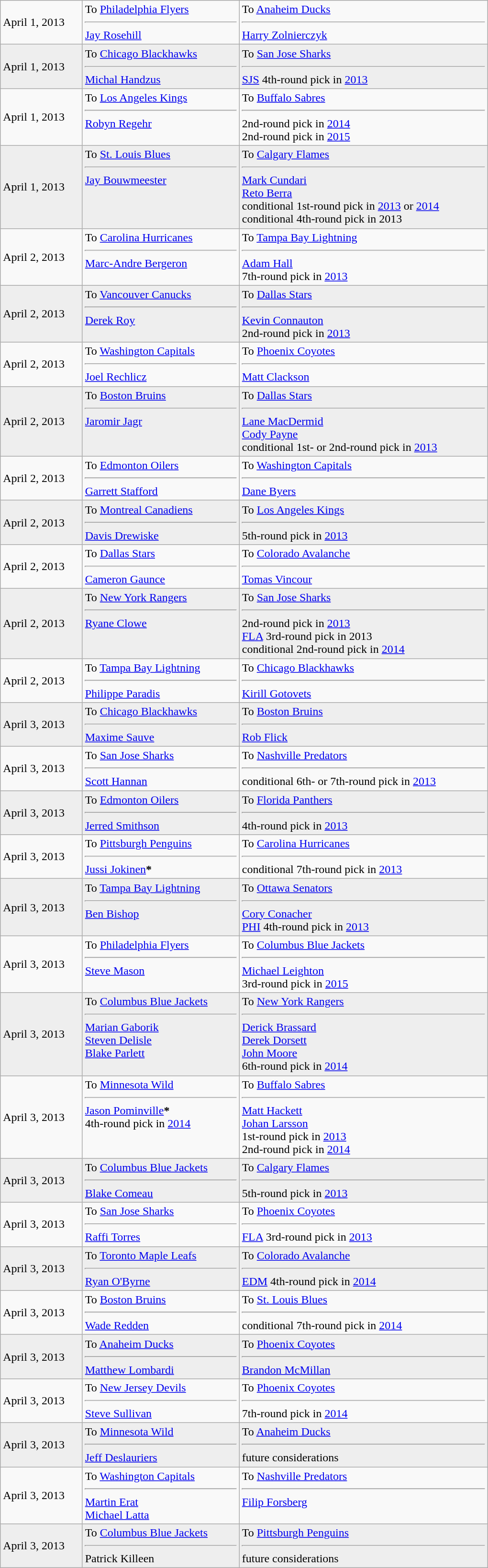<table class="wikitable" style="border:1px solid #999999; width:680px;">
<tr>
<td>April 1, 2013</td>
<td valign="top">To <a href='#'>Philadelphia Flyers</a><hr><a href='#'>Jay Rosehill</a></td>
<td valign="top">To <a href='#'>Anaheim Ducks</a><hr><a href='#'>Harry Zolnierczyk</a></td>
</tr>
<tr bgcolor="eeeeee">
<td>April 1, 2013</td>
<td valign="top">To <a href='#'>Chicago Blackhawks</a><hr><a href='#'>Michal Handzus</a></td>
<td valign="top">To <a href='#'>San Jose Sharks</a><hr><a href='#'>SJS</a> 4th-round pick in <a href='#'>2013</a></td>
</tr>
<tr>
<td>April 1, 2013</td>
<td valign="top">To <a href='#'>Los Angeles Kings</a><hr><a href='#'>Robyn Regehr</a></td>
<td valign="top">To <a href='#'>Buffalo Sabres</a><hr>2nd-round pick in <a href='#'>2014</a><br>2nd-round pick in <a href='#'>2015</a></td>
</tr>
<tr bgcolor="eeeeee">
<td>April 1, 2013</td>
<td valign="top">To <a href='#'>St. Louis Blues</a><hr><a href='#'>Jay Bouwmeester</a></td>
<td valign="top">To <a href='#'>Calgary Flames</a><hr><a href='#'>Mark Cundari</a><br><a href='#'>Reto Berra</a><br>conditional 1st-round pick in <a href='#'>2013</a> or <a href='#'>2014</a><br>conditional 4th-round pick in 2013</td>
</tr>
<tr>
<td>April 2, 2013</td>
<td valign="top">To <a href='#'>Carolina Hurricanes</a><hr><a href='#'>Marc-Andre Bergeron</a></td>
<td valign="top">To <a href='#'>Tampa Bay Lightning</a><hr><a href='#'>Adam Hall</a><br>7th-round pick in <a href='#'>2013</a></td>
</tr>
<tr bgcolor="eeeeee">
<td>April 2, 2013</td>
<td valign="top">To <a href='#'>Vancouver Canucks</a><hr><a href='#'>Derek Roy</a></td>
<td valign="top">To <a href='#'>Dallas Stars</a><hr><a href='#'>Kevin Connauton</a><br>2nd-round pick in <a href='#'>2013</a></td>
</tr>
<tr>
<td>April 2, 2013</td>
<td valign="top">To <a href='#'>Washington Capitals</a><hr><a href='#'>Joel Rechlicz</a></td>
<td valign="top">To <a href='#'>Phoenix Coyotes</a><hr><a href='#'>Matt Clackson</a></td>
</tr>
<tr bgcolor="eeeeee">
<td>April 2, 2013</td>
<td valign="top">To <a href='#'>Boston Bruins</a><hr><a href='#'>Jaromir Jagr</a></td>
<td valign="top">To <a href='#'>Dallas Stars</a><hr><a href='#'>Lane MacDermid</a><br><a href='#'>Cody Payne</a><br>conditional 1st- or 2nd-round pick in <a href='#'>2013</a></td>
</tr>
<tr>
<td>April 2, 2013</td>
<td valign="top">To <a href='#'>Edmonton Oilers</a><hr><a href='#'>Garrett Stafford</a></td>
<td valign="top">To <a href='#'>Washington Capitals</a><hr><a href='#'>Dane Byers</a></td>
</tr>
<tr bgcolor="eeeeee">
<td>April 2, 2013</td>
<td valign="top">To <a href='#'>Montreal Canadiens</a><hr><a href='#'>Davis Drewiske</a></td>
<td valign="top">To <a href='#'>Los Angeles Kings</a><hr>5th-round pick in <a href='#'>2013</a></td>
</tr>
<tr>
<td>April 2, 2013</td>
<td valign="top">To <a href='#'>Dallas Stars</a><hr><a href='#'>Cameron Gaunce</a></td>
<td valign="top">To <a href='#'>Colorado Avalanche</a><hr><a href='#'>Tomas Vincour</a></td>
</tr>
<tr bgcolor="eeeeee">
<td>April 2, 2013</td>
<td valign="top">To <a href='#'>New York Rangers</a><hr><a href='#'>Ryane Clowe</a></td>
<td valign="top">To <a href='#'>San Jose Sharks</a><hr>2nd-round pick in <a href='#'>2013</a><br><a href='#'>FLA</a> 3rd-round pick in 2013<br>conditional 2nd-round pick in <a href='#'>2014</a></td>
</tr>
<tr>
<td>April 2, 2013</td>
<td valign="top">To <a href='#'>Tampa Bay Lightning</a><hr><a href='#'>Philippe Paradis</a></td>
<td valign="top">To <a href='#'>Chicago Blackhawks</a><hr><a href='#'>Kirill Gotovets</a></td>
</tr>
<tr bgcolor="eeeeee">
<td>April 3, 2013</td>
<td valign="top">To <a href='#'>Chicago Blackhawks</a><hr><a href='#'>Maxime Sauve</a></td>
<td valign="top">To <a href='#'>Boston Bruins</a><hr><a href='#'>Rob Flick</a></td>
</tr>
<tr>
<td>April 3, 2013</td>
<td valign="top">To <a href='#'>San Jose Sharks</a><hr><a href='#'>Scott Hannan</a></td>
<td valign="top">To <a href='#'>Nashville Predators</a><hr>conditional 6th- or 7th-round pick in <a href='#'>2013</a></td>
</tr>
<tr bgcolor="eeeeee">
<td>April 3, 2013</td>
<td valign="top">To <a href='#'>Edmonton Oilers</a><hr><a href='#'>Jerred Smithson</a></td>
<td valign="top">To <a href='#'>Florida Panthers</a><hr>4th-round pick in <a href='#'>2013</a></td>
</tr>
<tr>
<td>April 3, 2013</td>
<td valign="top">To <a href='#'>Pittsburgh Penguins</a><hr><a href='#'>Jussi Jokinen</a><span><strong>*</strong></span></td>
<td valign="top">To <a href='#'>Carolina Hurricanes</a><hr>conditional 7th-round pick in <a href='#'>2013</a></td>
</tr>
<tr bgcolor="eeeeee">
<td>April 3, 2013</td>
<td valign="top">To <a href='#'>Tampa Bay Lightning</a><hr><a href='#'>Ben Bishop</a></td>
<td valign="top">To <a href='#'>Ottawa Senators</a><hr><a href='#'>Cory Conacher</a><br><a href='#'>PHI</a> 4th-round pick in <a href='#'>2013</a></td>
</tr>
<tr>
<td>April 3, 2013</td>
<td valign="top">To <a href='#'>Philadelphia Flyers</a><hr><a href='#'>Steve Mason</a></td>
<td valign="top">To <a href='#'>Columbus Blue Jackets</a><hr><a href='#'>Michael Leighton</a><br>3rd-round pick in <a href='#'>2015</a></td>
</tr>
<tr bgcolor="eeeeee">
<td>April 3, 2013</td>
<td valign="top">To <a href='#'>Columbus Blue Jackets</a><hr><a href='#'>Marian Gaborik</a><br><a href='#'>Steven Delisle</a><br><a href='#'>Blake Parlett</a></td>
<td valign="top">To <a href='#'>New York Rangers</a><hr><a href='#'>Derick Brassard</a><br><a href='#'>Derek Dorsett</a><br><a href='#'>John Moore</a><br>6th-round pick in <a href='#'>2014</a></td>
</tr>
<tr>
<td>April 3, 2013</td>
<td valign="top">To <a href='#'>Minnesota Wild</a><hr><a href='#'>Jason Pominville</a><span><strong>*</strong></span><br>4th-round pick in <a href='#'>2014</a></td>
<td valign="top">To <a href='#'>Buffalo Sabres</a><hr><a href='#'>Matt Hackett</a><br><a href='#'>Johan Larsson</a><br>1st-round pick in <a href='#'>2013</a><br>2nd-round pick in <a href='#'>2014</a></td>
</tr>
<tr bgcolor="eeeeee">
<td>April 3, 2013</td>
<td valign="top">To <a href='#'>Columbus Blue Jackets</a><hr><a href='#'>Blake Comeau</a></td>
<td valign="top">To <a href='#'>Calgary Flames</a><hr>5th-round pick in <a href='#'>2013</a></td>
</tr>
<tr>
<td>April 3, 2013</td>
<td valign="top">To <a href='#'>San Jose Sharks</a><hr><a href='#'>Raffi Torres</a></td>
<td valign="top">To <a href='#'>Phoenix Coyotes</a><hr><a href='#'>FLA</a> 3rd-round pick in <a href='#'>2013</a></td>
</tr>
<tr bgcolor="eeeeee">
<td>April 3, 2013</td>
<td valign="top">To <a href='#'>Toronto Maple Leafs</a><hr><a href='#'>Ryan O'Byrne</a></td>
<td valign="top">To <a href='#'>Colorado Avalanche</a><hr><a href='#'>EDM</a> 4th-round pick in <a href='#'>2014</a></td>
</tr>
<tr>
<td>April 3, 2013</td>
<td valign="top">To <a href='#'>Boston Bruins</a><hr><a href='#'>Wade Redden</a></td>
<td valign="top">To <a href='#'>St. Louis Blues</a><hr>conditional 7th-round pick in <a href='#'>2014</a></td>
</tr>
<tr bgcolor="eeeeee">
<td>April 3, 2013</td>
<td valign="top">To <a href='#'>Anaheim Ducks</a><hr><a href='#'>Matthew Lombardi</a></td>
<td valign="top">To <a href='#'>Phoenix Coyotes</a><hr><a href='#'>Brandon McMillan</a></td>
</tr>
<tr>
<td>April 3, 2013</td>
<td valign="top">To <a href='#'>New Jersey Devils</a><hr><a href='#'>Steve Sullivan</a></td>
<td valign="top">To <a href='#'>Phoenix Coyotes</a><hr>7th-round pick in <a href='#'>2014</a></td>
</tr>
<tr bgcolor="eeeeee">
<td>April 3, 2013</td>
<td valign="top">To <a href='#'>Minnesota Wild</a><hr><a href='#'>Jeff Deslauriers</a></td>
<td valign="top">To <a href='#'>Anaheim Ducks</a><hr>future considerations</td>
</tr>
<tr>
<td>April 3, 2013</td>
<td valign="top">To <a href='#'>Washington Capitals</a><hr><a href='#'>Martin Erat</a><br><a href='#'>Michael Latta</a></td>
<td valign="top">To <a href='#'>Nashville Predators</a><hr><a href='#'>Filip Forsberg</a></td>
</tr>
<tr bgcolor="eeeeee">
<td>April 3, 2013</td>
<td valign="top">To <a href='#'>Columbus Blue Jackets</a><hr>Patrick Killeen</td>
<td valign="top">To <a href='#'>Pittsburgh Penguins</a><hr>future considerations</td>
</tr>
</table>
